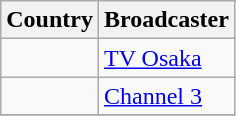<table class="wikitable">
<tr>
<th align=center>Country</th>
<th align=center>Broadcaster</th>
</tr>
<tr>
<td></td>
<td><a href='#'>TV Osaka</a></td>
</tr>
<tr>
<td></td>
<td><a href='#'>Channel 3</a></td>
</tr>
<tr>
</tr>
</table>
